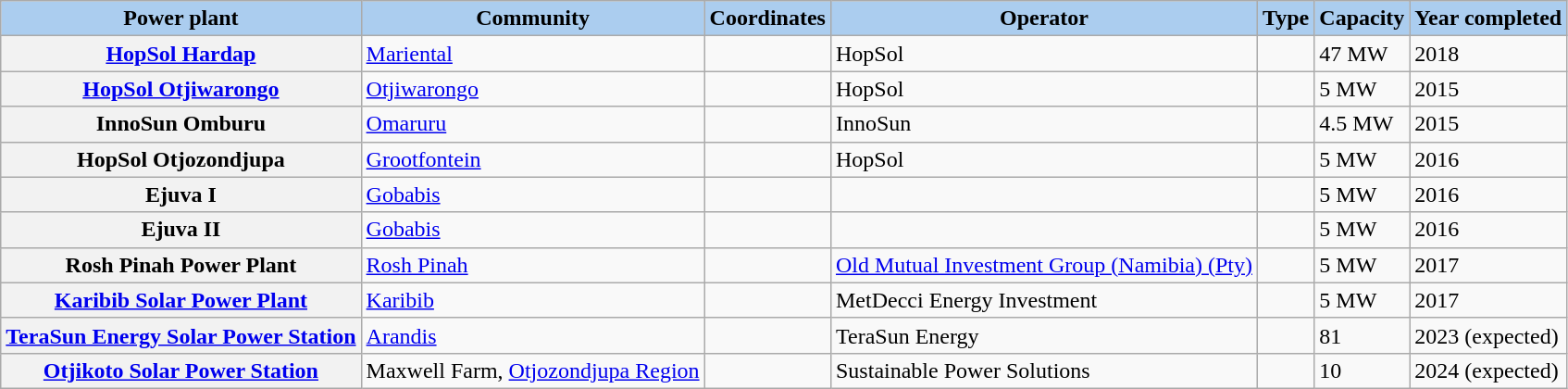<table class="wikitable">
<tr>
<th style="background-color:#ABCDEF;">Power plant</th>
<th style="background-color:#ABCDEF;">Community</th>
<th style="background-color:#ABCDEF;">Coordinates</th>
<th style="background-color:#ABCDEF;">Operator</th>
<th style="background-color:#ABCDEF;">Type</th>
<th style="background-color:#ABCDEF;">Capacity</th>
<th style="background-color:#ABCDEF;">Year completed</th>
</tr>
<tr>
<th><a href='#'>HopSol Hardap</a></th>
<td><a href='#'>Mariental</a></td>
<td></td>
<td>HopSol</td>
<td></td>
<td>47 MW</td>
<td>2018</td>
</tr>
<tr>
<th><a href='#'>HopSol Otjiwarongo</a></th>
<td><a href='#'>Otjiwarongo</a></td>
<td></td>
<td>HopSol</td>
<td></td>
<td>5 MW</td>
<td>2015</td>
</tr>
<tr>
<th>InnoSun Omburu</th>
<td><a href='#'>Omaruru</a></td>
<td></td>
<td>InnoSun</td>
<td></td>
<td>4.5 MW</td>
<td>2015</td>
</tr>
<tr>
<th>HopSol Otjozondjupa</th>
<td><a href='#'>Grootfontein</a></td>
<td></td>
<td>HopSol</td>
<td></td>
<td>5 MW</td>
<td>2016</td>
</tr>
<tr>
<th>Ejuva I</th>
<td><a href='#'>Gobabis</a></td>
<td></td>
<td></td>
<td></td>
<td>5 MW</td>
<td>2016</td>
</tr>
<tr>
<th>Ejuva II</th>
<td><a href='#'>Gobabis</a></td>
<td></td>
<td></td>
<td></td>
<td>5 MW</td>
<td>2016</td>
</tr>
<tr>
<th>Rosh Pinah Power Plant</th>
<td><a href='#'>Rosh Pinah</a></td>
<td></td>
<td><a href='#'>Old Mutual Investment Group (Namibia) (Pty)</a></td>
<td></td>
<td>5 MW</td>
<td>2017</td>
</tr>
<tr>
<th><a href='#'>Karibib Solar Power Plant</a></th>
<td><a href='#'>Karibib</a></td>
<td></td>
<td>MetDecci Energy Investment</td>
<td></td>
<td>5 MW</td>
<td>2017</td>
</tr>
<tr>
<th><a href='#'>TeraSun Energy Solar Power Station</a></th>
<td><a href='#'>Arandis</a></td>
<td></td>
<td>TeraSun Energy</td>
<td></td>
<td>81</td>
<td>2023 (expected)</td>
</tr>
<tr>
<th><a href='#'>Otjikoto Solar Power Station</a></th>
<td>Maxwell Farm, <a href='#'>Otjozondjupa Region</a></td>
<td></td>
<td>Sustainable Power Solutions</td>
<td></td>
<td>10</td>
<td>2024 (expected)</td>
</tr>
</table>
